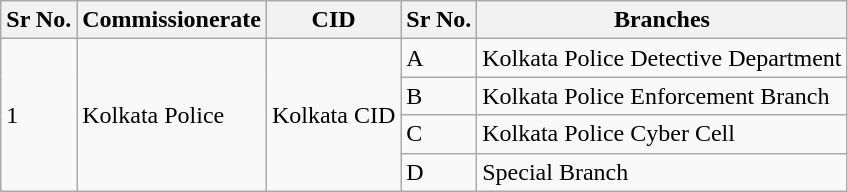<table class=wikitable>
<tr>
<th>Sr No.</th>
<th>Commissionerate</th>
<th>CID</th>
<th>Sr No.</th>
<th>Branches</th>
</tr>
<tr>
<td rowspan="4">1</td>
<td rowspan="4">Kolkata Police</td>
<td rowspan="4">Kolkata CID</td>
<td>A</td>
<td>Kolkata Police Detective Department</td>
</tr>
<tr>
<td>B</td>
<td>Kolkata Police Enforcement Branch </td>
</tr>
<tr>
<td>C</td>
<td>Kolkata Police Cyber Cell</td>
</tr>
<tr>
<td>D</td>
<td>Special Branch</td>
</tr>
</table>
